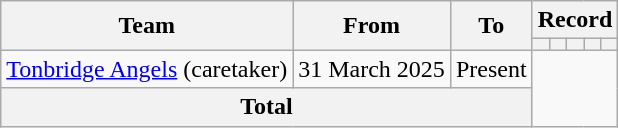<table class=wikitable style=text-align:center>
<tr>
<th rowspan=2>Team</th>
<th rowspan=2>From</th>
<th rowspan=2>To</th>
<th colspan=5>Record</th>
</tr>
<tr>
<th></th>
<th></th>
<th></th>
<th></th>
<th></th>
</tr>
<tr>
<td align=left><a href='#'>Tonbridge Angels</a> (caretaker)</td>
<td align=left>31 March 2025</td>
<td align=left>Present<br></td>
</tr>
<tr>
<th colspan=3>Total<br></th>
</tr>
</table>
